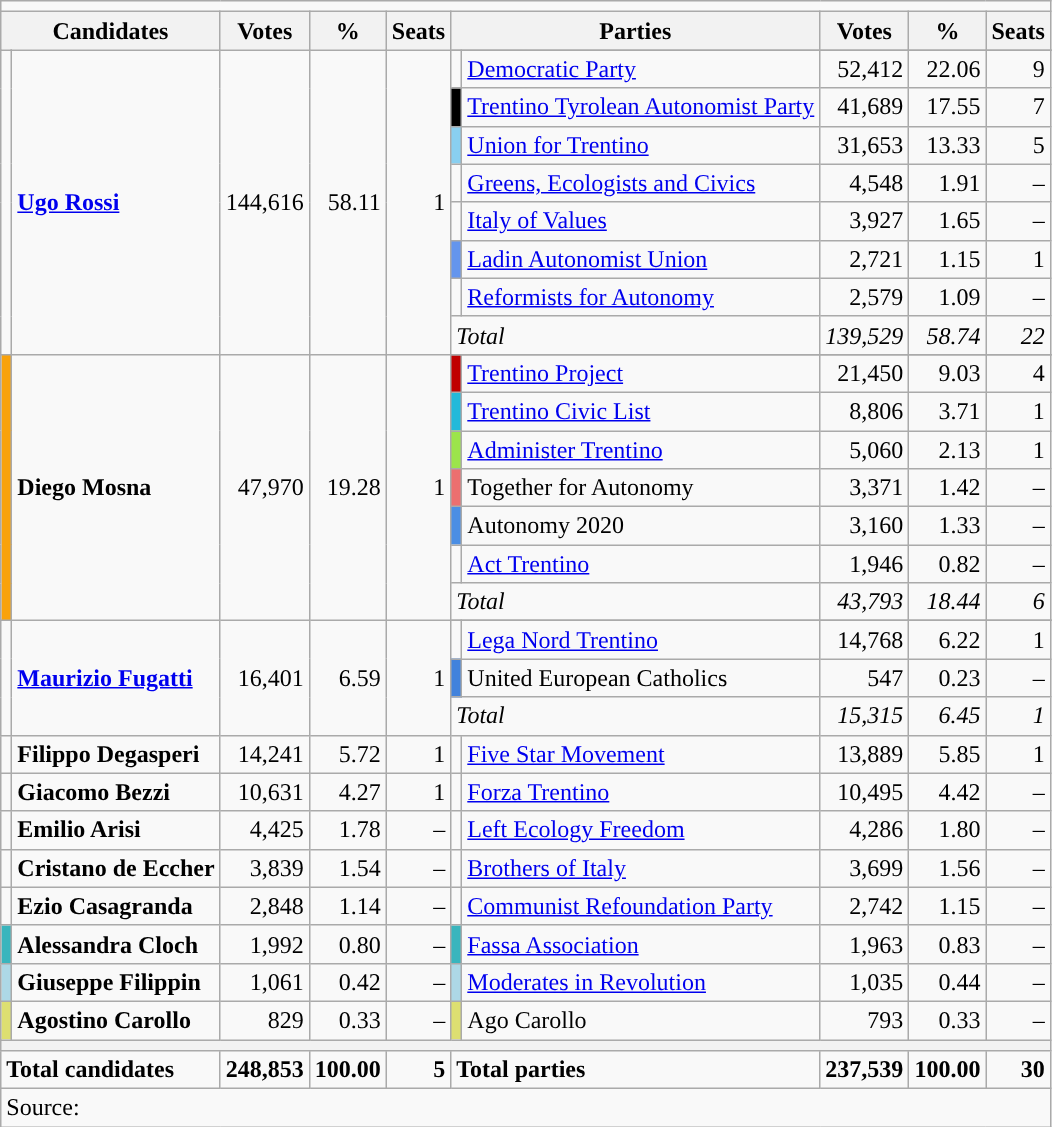<table class="wikitable">
<tr>
<td colspan=10></td>
</tr>
<tr>
<th colspan=2>Candidates</th>
<th>Votes</th>
<th>%</th>
<th>Seats</th>
<th colspan=2>Parties</th>
<th>Votes</th>
<th>%</th>
<th>Seats</th>
</tr>
<tr>
<td rowspan=9></td>
<td rowspan=9><strong><a href='#'>Ugo Rossi</a></strong></td>
<td rowspan=9 align=right>144,616</td>
<td rowspan=9 align=right>58.11</td>
<td rowspan=9 align=right>1</td>
</tr>
<tr>
<td></td>
<td><a href='#'>Democratic Party</a></td>
<td style="text-align:right;">52,412</td>
<td style="text-align:right;">22.06</td>
<td style="text-align:right;">9</td>
</tr>
<tr>
<td bgcolor="black"></td>
<td><a href='#'>Trentino Tyrolean Autonomist Party</a></td>
<td style="text-align:right;">41,689</td>
<td style="text-align:right;">17.55</td>
<td style="text-align:right;">7</td>
</tr>
<tr>
<td bgcolor="#89CFF0"></td>
<td><a href='#'>Union for Trentino</a></td>
<td style="text-align:right;">31,653</td>
<td style="text-align:right;">13.33</td>
<td style="text-align:right;">5</td>
</tr>
<tr>
<td></td>
<td><a href='#'>Greens, Ecologists and Civics</a></td>
<td style="text-align:right;">4,548</td>
<td style="text-align:right;">1.91</td>
<td style="text-align:right;">–</td>
</tr>
<tr>
<td></td>
<td><a href='#'>Italy of Values</a></td>
<td style="text-align:right;">3,927</td>
<td style="text-align:right;">1.65</td>
<td style="text-align:right;">–</td>
</tr>
<tr>
<td bgcolor="#6495ED"></td>
<td><a href='#'>Ladin Autonomist Union</a></td>
<td style="text-align:right;">2,721</td>
<td style="text-align:right;">1.15</td>
<td style="text-align:right;">1</td>
</tr>
<tr>
<td></td>
<td><a href='#'>Reformists for Autonomy</a></td>
<td style="text-align:right;">2,579</td>
<td style="text-align:right;">1.09</td>
<td style="text-align:right;">–</td>
</tr>
<tr>
<td colspan=2><em>Total</em></td>
<td align=right><em>139,529</em></td>
<td align=right><em>58.74</em></td>
<td align=right><em>22</em></td>
</tr>
<tr>
<td rowspan=8 bgcolor="#F9A20B"></td>
<td rowspan=8><strong>Diego Mosna</strong></td>
<td rowspan=8 align=right>47,970</td>
<td rowspan=8 align=right>19.28</td>
<td rowspan=8 align=right>1</td>
</tr>
<tr>
<td bgcolor="#C00000"></td>
<td><a href='#'>Trentino Project</a></td>
<td style="text-align:right;">21,450</td>
<td style="text-align:right;">9.03</td>
<td style="text-align:right;">4</td>
</tr>
<tr>
<td bgcolor="#23b9da"></td>
<td><a href='#'>Trentino Civic List</a></td>
<td style="text-align:right;">8,806</td>
<td style="text-align:right;">3.71</td>
<td style="text-align:right;">1</td>
</tr>
<tr>
<td bgcolor="#9CE44B"></td>
<td><a href='#'>Administer Trentino</a></td>
<td style="text-align:right;">5,060</td>
<td style="text-align:right;">2.13</td>
<td style="text-align:right;">1</td>
</tr>
<tr>
<td bgcolor="#EC6F6F"></td>
<td>Together for Autonomy</td>
<td style="text-align:right;">3,371</td>
<td style="text-align:right;">1.42</td>
<td style="text-align:right;">–</td>
</tr>
<tr>
<td bgcolor="#4B8EE4"></td>
<td>Autonomy 2020</td>
<td style="text-align:right;">3,160</td>
<td style="text-align:right;">1.33</td>
<td style="text-align:right;">–</td>
</tr>
<tr>
<td></td>
<td><a href='#'>Act Trentino</a></td>
<td style="text-align:right;">1,946</td>
<td style="text-align:right;">0.82</td>
<td style="text-align:right;">–</td>
</tr>
<tr>
<td colspan=2><em>Total</em></td>
<td align=right><em>43,793</em></td>
<td align=right><em>18.44</em></td>
<td align=right><em>6</em></td>
</tr>
<tr>
<td rowspan=4></td>
<td rowspan=4><strong><a href='#'>Maurizio Fugatti</a></strong></td>
<td rowspan=4 align=right>16,401</td>
<td rowspan=4 align=right>6.59</td>
<td rowspan=4 align=right>1</td>
</tr>
<tr>
<td></td>
<td><a href='#'>Lega Nord Trentino</a></td>
<td style="text-align:right;">14,768</td>
<td style="text-align:right;">6.22</td>
<td style="text-align:right;">1</td>
</tr>
<tr>
<td bgcolor="#4182DC"></td>
<td>United European Catholics</td>
<td style="text-align:right;">547</td>
<td style="text-align:right;">0.23</td>
<td style="text-align:right;">–</td>
</tr>
<tr>
<td colspan=2><em>Total</em></td>
<td align=right><em>15,315</em></td>
<td align=right><em>6.45</em></td>
<td align=right><em>1</em></td>
</tr>
<tr>
<td></td>
<td><strong>Filippo Degasperi</strong></td>
<td align=right>14,241</td>
<td align=right>5.72</td>
<td align=right>1</td>
<td></td>
<td><a href='#'>Five Star Movement</a></td>
<td style="text-align:right;">13,889</td>
<td style="text-align:right;">5.85</td>
<td style="text-align:right;">1</td>
</tr>
<tr>
<td></td>
<td><strong>Giacomo Bezzi</strong></td>
<td align=right>10,631</td>
<td align=right>4.27</td>
<td align=right>1</td>
<td></td>
<td><a href='#'>Forza Trentino</a></td>
<td style="text-align:right;">10,495</td>
<td style="text-align:right;">4.42</td>
<td style="text-align:right;">–</td>
</tr>
<tr>
<td></td>
<td><strong>Emilio Arisi</strong></td>
<td align=right>4,425</td>
<td align=right>1.78</td>
<td align=right>–</td>
<td></td>
<td><a href='#'>Left Ecology Freedom</a></td>
<td style="text-align:right;">4,286</td>
<td style="text-align:right;">1.80</td>
<td style="text-align:right;">–</td>
</tr>
<tr>
<td></td>
<td><strong>Cristano de Eccher</strong></td>
<td align=right>3,839</td>
<td align=right>1.54</td>
<td align=right>–</td>
<td></td>
<td><a href='#'>Brothers of Italy</a></td>
<td style="text-align:right;">3,699</td>
<td style="text-align:right;">1.56</td>
<td style="text-align:right;">–</td>
</tr>
<tr>
<td></td>
<td><strong>Ezio Casagranda</strong></td>
<td align=right>2,848</td>
<td align=right>1.14</td>
<td align=right>–</td>
<td></td>
<td><a href='#'>Communist Refoundation Party</a></td>
<td style="text-align:right;">2,742</td>
<td style="text-align:right;">1.15</td>
<td style="text-align:right;">–</td>
</tr>
<tr>
<td bgcolor="#39B5BD"></td>
<td><strong>Alessandra Cloch</strong></td>
<td align=right>1,992</td>
<td align=right>0.80</td>
<td align=right>–</td>
<td bgcolor="#39B5BD"></td>
<td><a href='#'>Fassa Association</a></td>
<td style="text-align:right;">1,963</td>
<td style="text-align:right;">0.83</td>
<td style="text-align:right;">–</td>
</tr>
<tr>
<td bgcolor="lightblue"></td>
<td><strong>Giuseppe Filippin</strong></td>
<td align=right>1,061</td>
<td align=right>0.42</td>
<td align=right>–</td>
<td bgcolor="lightblue"></td>
<td><a href='#'>Moderates in Revolution</a></td>
<td style="text-align:right;">1,035</td>
<td style="text-align:right;">0.44</td>
<td style="text-align:right;">–</td>
</tr>
<tr>
<td bgcolor="#DDDF71"></td>
<td><strong>Agostino Carollo</strong></td>
<td align=right>829</td>
<td align=right>0.33</td>
<td align=right>–</td>
<td bgcolor="#DDDF71"></td>
<td>Ago Carollo</td>
<td style="text-align:right;">793</td>
<td style="text-align:right;">0.33</td>
<td style="text-align:right;">–</td>
</tr>
<tr>
<th colspan=10></th>
</tr>
<tr>
<td colspan=2><strong>Total candidates</strong></td>
<td align=right><strong>248,853</strong></td>
<td align=right><strong>100.00</strong></td>
<td align=right><strong>5</strong></td>
<td colspan=2><strong>Total parties</strong></td>
<td align=right><strong>237,539</strong></td>
<td align=right><strong>100.00</strong></td>
<td align=right><strong>30</strong></td>
</tr>
<tr>
<td colspan=10>Source: </td>
</tr>
</table>
